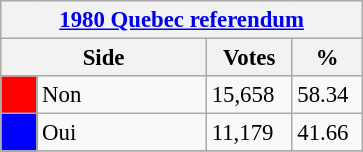<table class="wikitable" style="font-size: 95%; clear:both">
<tr style="background-color:#E9E9E9">
<th colspan=4><a href='#'>1980 Quebec referendum</a></th>
</tr>
<tr style="background-color:#E9E9E9">
<th colspan=2 style="width: 130px">Side</th>
<th style="width: 50px">Votes</th>
<th style="width: 40px">%</th>
</tr>
<tr>
<td bgcolor="red"></td>
<td>Non</td>
<td>15,658</td>
<td>58.34</td>
</tr>
<tr>
<td bgcolor="blue"></td>
<td>Oui</td>
<td>11,179</td>
<td>41.66</td>
</tr>
<tr>
</tr>
</table>
